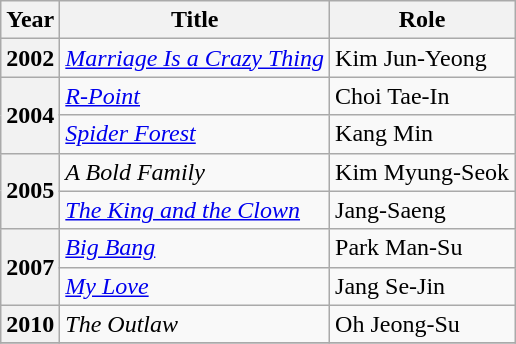<table class="wikitable plainrowheaders sortable">
<tr>
<th scope="col">Year</th>
<th scope="col">Title</th>
<th scope="col">Role</th>
</tr>
<tr>
<th scope="row">2002</th>
<td><em><a href='#'>Marriage Is a Crazy Thing</a></em></td>
<td>Kim Jun-Yeong</td>
</tr>
<tr>
<th scope="row" rowspan="2">2004</th>
<td><em><a href='#'>R-Point</a></em></td>
<td>Choi Tae-In</td>
</tr>
<tr>
<td><em><a href='#'>Spider Forest</a></em></td>
<td>Kang Min</td>
</tr>
<tr>
<th scope="row" rowspan="2">2005</th>
<td><em>A Bold Family</em></td>
<td>Kim Myung-Seok</td>
</tr>
<tr>
<td><em><a href='#'>The King and the Clown</a></em></td>
<td>Jang-Saeng</td>
</tr>
<tr>
<th scope="row" rowspan="2">2007</th>
<td><em><a href='#'>Big Bang</a></em></td>
<td>Park Man-Su</td>
</tr>
<tr>
<td><em><a href='#'>My Love</a></em></td>
<td>Jang Se-Jin</td>
</tr>
<tr>
<th scope="row">2010</th>
<td><em>The Outlaw</em></td>
<td>Oh Jeong-Su</td>
</tr>
<tr>
</tr>
</table>
